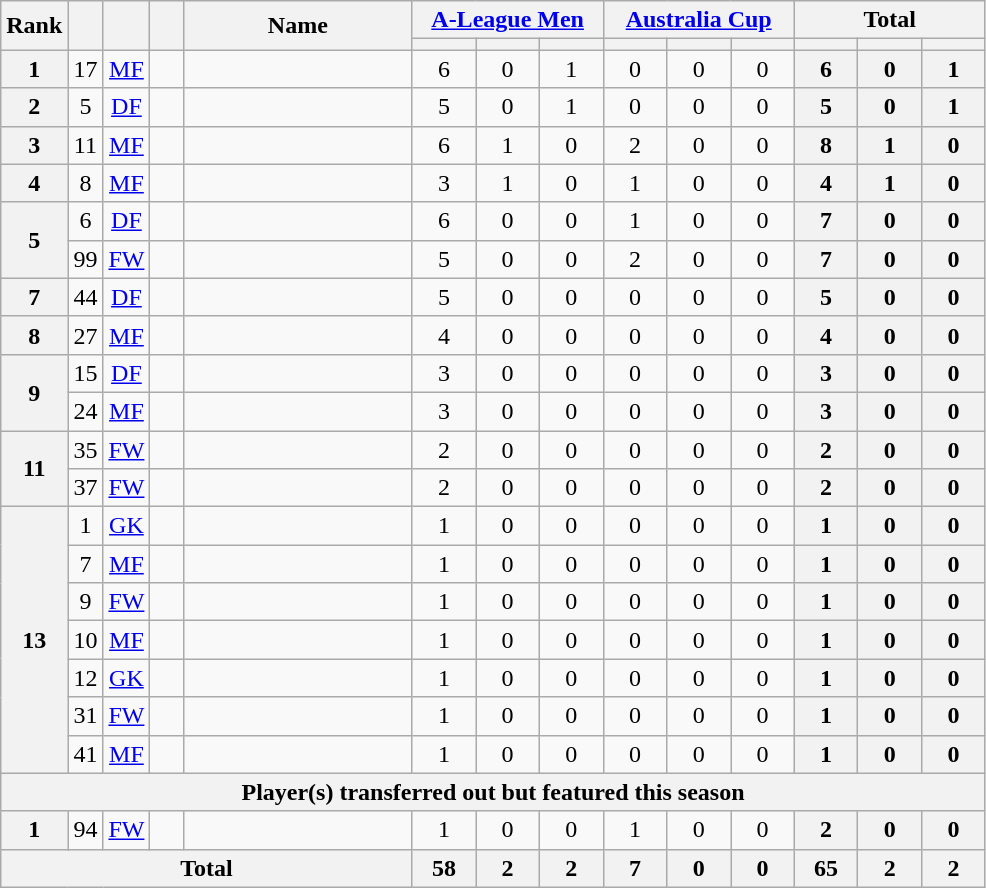<table class="wikitable sortable" style="text-align:center;">
<tr>
<th rowspan="2" width="15">Rank</th>
<th rowspan="2" width="15"></th>
<th rowspan="2" width="15"></th>
<th rowspan="2" width="15"></th>
<th rowspan="2" width="145">Name</th>
<th colspan="3" width="120"><a href='#'>A-League Men</a></th>
<th colspan="3" width="120"><a href='#'>Australia Cup</a></th>
<th colspan="3" width="120">Total</th>
</tr>
<tr>
<th style="width:30px"></th>
<th style="width:30px"></th>
<th style="width:30px"></th>
<th style="width:30px"></th>
<th style="width:30px"></th>
<th style="width:30px"></th>
<th style="width:30px"></th>
<th style="width:30px"></th>
<th style="width:30px"></th>
</tr>
<tr>
<th>1</th>
<td>17</td>
<td><a href='#'>MF</a></td>
<td></td>
<td align="left"><br></td>
<td>6</td>
<td>0</td>
<td>1<br></td>
<td>0</td>
<td>0</td>
<td>0<br></td>
<th>6</th>
<th>0</th>
<th>1</th>
</tr>
<tr>
<th>2</th>
<td>5</td>
<td><a href='#'>DF</a></td>
<td></td>
<td align="left"><br></td>
<td>5</td>
<td>0</td>
<td>1<br></td>
<td>0</td>
<td>0</td>
<td>0<br></td>
<th>5</th>
<th>0</th>
<th>1</th>
</tr>
<tr>
<th>3</th>
<td>11</td>
<td><a href='#'>MF</a></td>
<td></td>
<td align="left"><br></td>
<td>6</td>
<td>1</td>
<td>0<br></td>
<td>2</td>
<td>0</td>
<td>0<br></td>
<th>8</th>
<th>1</th>
<th>0</th>
</tr>
<tr>
<th>4</th>
<td>8</td>
<td><a href='#'>MF</a></td>
<td></td>
<td align="left"><br></td>
<td>3</td>
<td>1</td>
<td>0<br></td>
<td>1</td>
<td>0</td>
<td>0<br></td>
<th>4</th>
<th>1</th>
<th>0</th>
</tr>
<tr>
<th rowspan="2">5</th>
<td>6</td>
<td><a href='#'>DF</a></td>
<td></td>
<td align="left"><br></td>
<td>6</td>
<td>0</td>
<td>0<br></td>
<td>1</td>
<td>0</td>
<td>0<br></td>
<th>7</th>
<th>0</th>
<th>0</th>
</tr>
<tr>
<td>99</td>
<td><a href='#'>FW</a></td>
<td></td>
<td align="left"><br></td>
<td>5</td>
<td>0</td>
<td>0<br></td>
<td>2</td>
<td>0</td>
<td>0<br></td>
<th>7</th>
<th>0</th>
<th>0</th>
</tr>
<tr>
<th>7</th>
<td>44</td>
<td><a href='#'>DF</a></td>
<td></td>
<td align="left"><br></td>
<td>5</td>
<td>0</td>
<td>0<br></td>
<td>0</td>
<td>0</td>
<td>0<br></td>
<th>5</th>
<th>0</th>
<th>0</th>
</tr>
<tr>
<th>8</th>
<td>27</td>
<td><a href='#'>MF</a></td>
<td></td>
<td align="left"><br></td>
<td>4</td>
<td>0</td>
<td>0<br></td>
<td>0</td>
<td>0</td>
<td>0<br></td>
<th>4</th>
<th>0</th>
<th>0</th>
</tr>
<tr>
<th rowspan="2">9</th>
<td>15</td>
<td><a href='#'>DF</a></td>
<td></td>
<td align="left"><br></td>
<td>3</td>
<td>0</td>
<td>0<br></td>
<td>0</td>
<td>0</td>
<td>0<br></td>
<th>3</th>
<th>0</th>
<th>0</th>
</tr>
<tr>
<td>24</td>
<td><a href='#'>MF</a></td>
<td></td>
<td align="left"><br></td>
<td>3</td>
<td>0</td>
<td>0<br></td>
<td>0</td>
<td>0</td>
<td>0<br></td>
<th>3</th>
<th>0</th>
<th>0</th>
</tr>
<tr>
<th rowspan="2">11</th>
<td>35</td>
<td><a href='#'>FW</a></td>
<td></td>
<td align="left"><br></td>
<td>2</td>
<td>0</td>
<td>0<br></td>
<td>0</td>
<td>0</td>
<td>0<br></td>
<th>2</th>
<th>0</th>
<th>0</th>
</tr>
<tr>
<td>37</td>
<td><a href='#'>FW</a></td>
<td></td>
<td align="left"><br></td>
<td>2</td>
<td>0</td>
<td>0<br></td>
<td>0</td>
<td>0</td>
<td>0<br></td>
<th>2</th>
<th>0</th>
<th>0</th>
</tr>
<tr>
<th rowspan="7">13</th>
<td>1</td>
<td><a href='#'>GK</a></td>
<td></td>
<td align="left"><br></td>
<td>1</td>
<td>0</td>
<td>0<br></td>
<td>0</td>
<td>0</td>
<td>0<br></td>
<th>1</th>
<th>0</th>
<th>0</th>
</tr>
<tr>
<td>7</td>
<td><a href='#'>MF</a></td>
<td></td>
<td align="left"><br></td>
<td>1</td>
<td>0</td>
<td>0<br></td>
<td>0</td>
<td>0</td>
<td>0<br></td>
<th>1</th>
<th>0</th>
<th>0</th>
</tr>
<tr>
<td>9</td>
<td><a href='#'>FW</a></td>
<td></td>
<td align="left"><br></td>
<td>1</td>
<td>0</td>
<td>0<br></td>
<td>0</td>
<td>0</td>
<td>0<br></td>
<th>1</th>
<th>0</th>
<th>0</th>
</tr>
<tr>
<td>10</td>
<td><a href='#'>MF</a></td>
<td></td>
<td align="left"><br></td>
<td>1</td>
<td>0</td>
<td>0<br></td>
<td>0</td>
<td>0</td>
<td>0<br></td>
<th>1</th>
<th>0</th>
<th>0</th>
</tr>
<tr>
<td>12</td>
<td><a href='#'>GK</a></td>
<td></td>
<td align="left"><br></td>
<td>1</td>
<td>0</td>
<td>0<br></td>
<td>0</td>
<td>0</td>
<td>0<br></td>
<th>1</th>
<th>0</th>
<th>0</th>
</tr>
<tr>
<td>31</td>
<td><a href='#'>FW</a></td>
<td></td>
<td align="left"><br></td>
<td>1</td>
<td>0</td>
<td>0<br></td>
<td>0</td>
<td>0</td>
<td>0<br></td>
<th>1</th>
<th>0</th>
<th>0</th>
</tr>
<tr>
<td>41</td>
<td><a href='#'>MF</a></td>
<td></td>
<td align="left"><br></td>
<td>1</td>
<td>0</td>
<td>0<br></td>
<td>0</td>
<td>0</td>
<td>0<br></td>
<th>1</th>
<th>0</th>
<th>0</th>
</tr>
<tr>
<th colspan="14">Player(s) transferred out but featured this season</th>
</tr>
<tr>
<th>1</th>
<td>94</td>
<td><a href='#'>FW</a></td>
<td></td>
<td align="left"><br></td>
<td>1</td>
<td>0</td>
<td>0<br></td>
<td>1</td>
<td>0</td>
<td>0<br></td>
<th>2</th>
<th>0</th>
<th>0</th>
</tr>
<tr>
<th colspan="5">Total<br></th>
<th>58</th>
<th>2</th>
<th>2<br></th>
<th>7</th>
<th>0</th>
<th>0<br></th>
<th>65</th>
<th>2</th>
<th>2</th>
</tr>
</table>
